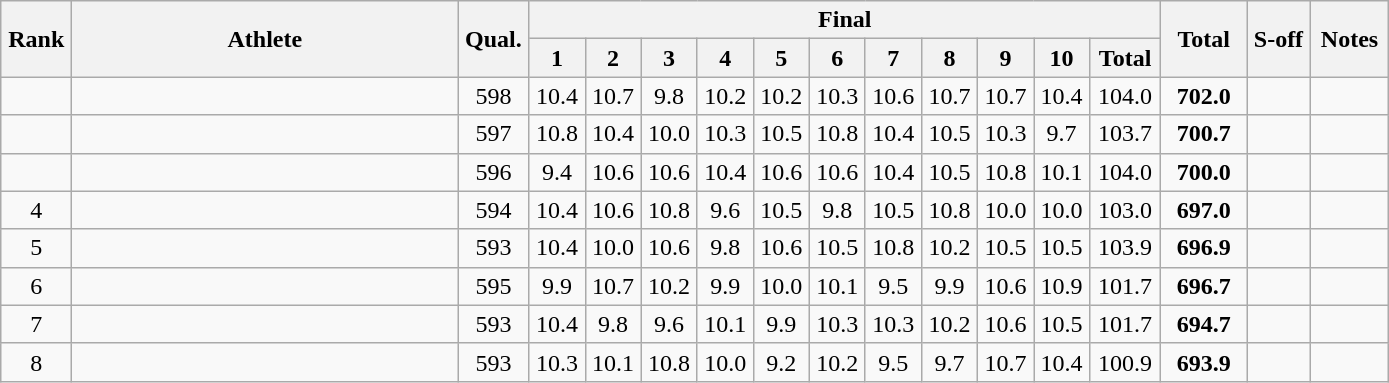<table class="wikitable" style="text-align:center">
<tr>
<th rowspan=2 width=40>Rank</th>
<th rowspan=2 width=250>Athlete</th>
<th rowspan=2 width=40>Qual.</th>
<th colspan=11>Final</th>
<th rowspan=2 width=50>Total</th>
<th rowspan=2 width=35>S-off</th>
<th rowspan=2 width=45>Notes</th>
</tr>
<tr>
<th width=30>1</th>
<th width=30>2</th>
<th width=30>3</th>
<th width=30>4</th>
<th width=30>5</th>
<th width=30>6</th>
<th width=30>7</th>
<th width=30>8</th>
<th width=30>9</th>
<th width=30>10</th>
<th width=40>Total</th>
</tr>
<tr>
<td></td>
<td align=left></td>
<td>598</td>
<td>10.4</td>
<td>10.7</td>
<td>9.8</td>
<td>10.2</td>
<td>10.2</td>
<td>10.3</td>
<td>10.6</td>
<td>10.7</td>
<td>10.7</td>
<td>10.4</td>
<td>104.0</td>
<td><strong>702.0</strong></td>
<td></td>
<td></td>
</tr>
<tr>
<td></td>
<td align=left></td>
<td>597</td>
<td>10.8</td>
<td>10.4</td>
<td>10.0</td>
<td>10.3</td>
<td>10.5</td>
<td>10.8</td>
<td>10.4</td>
<td>10.5</td>
<td>10.3</td>
<td>9.7</td>
<td>103.7</td>
<td><strong>700.7</strong></td>
<td></td>
<td></td>
</tr>
<tr>
<td></td>
<td align=left></td>
<td>596</td>
<td>9.4</td>
<td>10.6</td>
<td>10.6</td>
<td>10.4</td>
<td>10.6</td>
<td>10.6</td>
<td>10.4</td>
<td>10.5</td>
<td>10.8</td>
<td>10.1</td>
<td>104.0</td>
<td><strong>700.0</strong></td>
<td></td>
<td></td>
</tr>
<tr>
<td>4</td>
<td align=left></td>
<td>594</td>
<td>10.4</td>
<td>10.6</td>
<td>10.8</td>
<td>9.6</td>
<td>10.5</td>
<td>9.8</td>
<td>10.5</td>
<td>10.8</td>
<td>10.0</td>
<td>10.0</td>
<td>103.0</td>
<td><strong>697.0</strong></td>
<td></td>
<td></td>
</tr>
<tr>
<td>5</td>
<td align=left></td>
<td>593</td>
<td>10.4</td>
<td>10.0</td>
<td>10.6</td>
<td>9.8</td>
<td>10.6</td>
<td>10.5</td>
<td>10.8</td>
<td>10.2</td>
<td>10.5</td>
<td>10.5</td>
<td>103.9</td>
<td><strong>696.9</strong></td>
<td></td>
<td></td>
</tr>
<tr>
<td>6</td>
<td align=left></td>
<td>595</td>
<td>9.9</td>
<td>10.7</td>
<td>10.2</td>
<td>9.9</td>
<td>10.0</td>
<td>10.1</td>
<td>9.5</td>
<td>9.9</td>
<td>10.6</td>
<td>10.9</td>
<td>101.7</td>
<td><strong>696.7</strong></td>
<td></td>
<td></td>
</tr>
<tr>
<td>7</td>
<td align=left></td>
<td>593</td>
<td>10.4</td>
<td>9.8</td>
<td>9.6</td>
<td>10.1</td>
<td>9.9</td>
<td>10.3</td>
<td>10.3</td>
<td>10.2</td>
<td>10.6</td>
<td>10.5</td>
<td>101.7</td>
<td><strong>694.7</strong></td>
<td></td>
<td></td>
</tr>
<tr>
<td>8</td>
<td align=left></td>
<td>593</td>
<td>10.3</td>
<td>10.1</td>
<td>10.8</td>
<td>10.0</td>
<td>9.2</td>
<td>10.2</td>
<td>9.5</td>
<td>9.7</td>
<td>10.7</td>
<td>10.4</td>
<td>100.9</td>
<td><strong>693.9</strong></td>
<td></td>
<td></td>
</tr>
</table>
